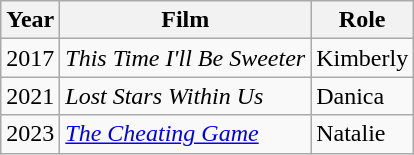<table class="wikitable sortable">
<tr>
<th>Year</th>
<th>Film</th>
<th>Role</th>
</tr>
<tr>
<td>2017</td>
<td><em>This Time I'll Be Sweeter</em></td>
<td>Kimberly</td>
</tr>
<tr>
<td>2021</td>
<td><em>Lost Stars Within Us</em></td>
<td>Danica</td>
</tr>
<tr>
<td>2023</td>
<td><em><a href='#'>The Cheating Game</a></em></td>
<td>Natalie</td>
</tr>
</table>
